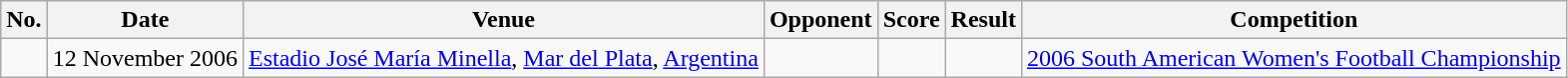<table class="wikitable">
<tr>
<th>No.</th>
<th>Date</th>
<th>Venue</th>
<th>Opponent</th>
<th>Score</th>
<th>Result</th>
<th>Competition</th>
</tr>
<tr>
<td></td>
<td>12 November 2006</td>
<td><a href='#'>Estadio José María Minella</a>, <a href='#'>Mar del Plata</a>, <a href='#'>Argentina</a></td>
<td></td>
<td></td>
<td></td>
<td><a href='#'>2006 South American Women's Football Championship</a></td>
</tr>
</table>
